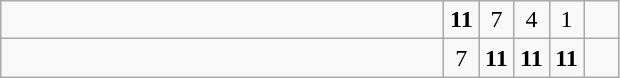<table class="wikitable">
<tr>
<td style="width:18em"></td>
<td align=center style="width:1em"><strong>11</strong></td>
<td align=center style="width:1em">7</td>
<td align=center style="width:1em">4</td>
<td align=center style="width:1em">1</td>
<td align=center style="width:1em"></td>
</tr>
<tr>
<td style="width:18em"><strong></strong></td>
<td align=center style="width:1em">7</td>
<td align=center style="width:1em"><strong>11</strong></td>
<td align=center style="width:1em"><strong>11</strong></td>
<td align=center style="width:1em"><strong>11</strong></td>
<td align=center style="width:1em"></td>
</tr>
</table>
